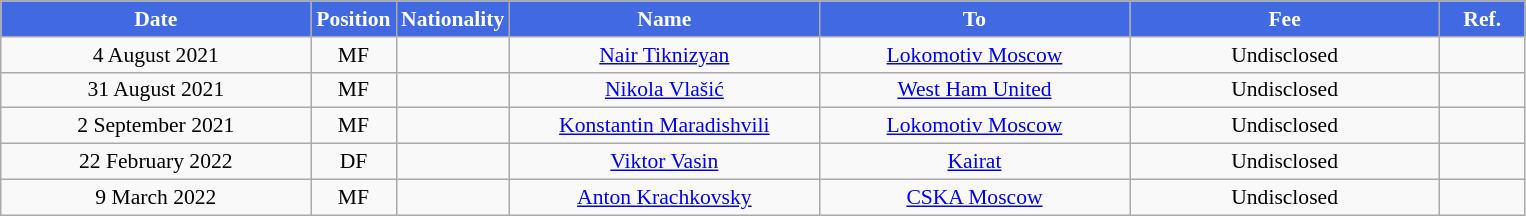<table class="wikitable"  style="text-align:center; font-size:90%; ">
<tr>
<th style="background:#4169E1; color:white; width:200px;">Date</th>
<th style="background:#4169E1; color:white; width:50px;">Position</th>
<th style="background:#4169E1; color:white; width:50px;">Nationality</th>
<th style="background:#4169E1; color:white; width:200px;">Name</th>
<th style="background:#4169E1; color:white; width:200px;">To</th>
<th style="background:#4169E1; color:white; width:200px;">Fee</th>
<th style="background:#4169E1; color:white; width:50px;">Ref.</th>
</tr>
<tr>
<td>4 August 2021</td>
<td>MF</td>
<td></td>
<td><a href='#'>Nair Tiknizyan</a></td>
<td><a href='#'>Lokomotiv Moscow</a></td>
<td>Undisclosed</td>
<td></td>
</tr>
<tr>
<td>31 August 2021</td>
<td>MF</td>
<td></td>
<td><a href='#'>Nikola Vlašić</a></td>
<td><a href='#'>West Ham United</a></td>
<td>Undisclosed</td>
<td></td>
</tr>
<tr>
<td>2 September 2021</td>
<td>MF</td>
<td></td>
<td><a href='#'>Konstantin Maradishvili</a></td>
<td><a href='#'>Lokomotiv Moscow</a></td>
<td>Undisclosed</td>
<td></td>
</tr>
<tr>
<td>22 February 2022</td>
<td>DF</td>
<td></td>
<td><a href='#'>Viktor Vasin</a></td>
<td><a href='#'>Kairat</a></td>
<td>Undisclosed</td>
<td></td>
</tr>
<tr>
<td>9 March 2022</td>
<td>MF</td>
<td></td>
<td><a href='#'>Anton Krachkovsky</a></td>
<td><a href='#'>CSKA Moscow</a></td>
<td>Undisclosed</td>
<td></td>
</tr>
</table>
